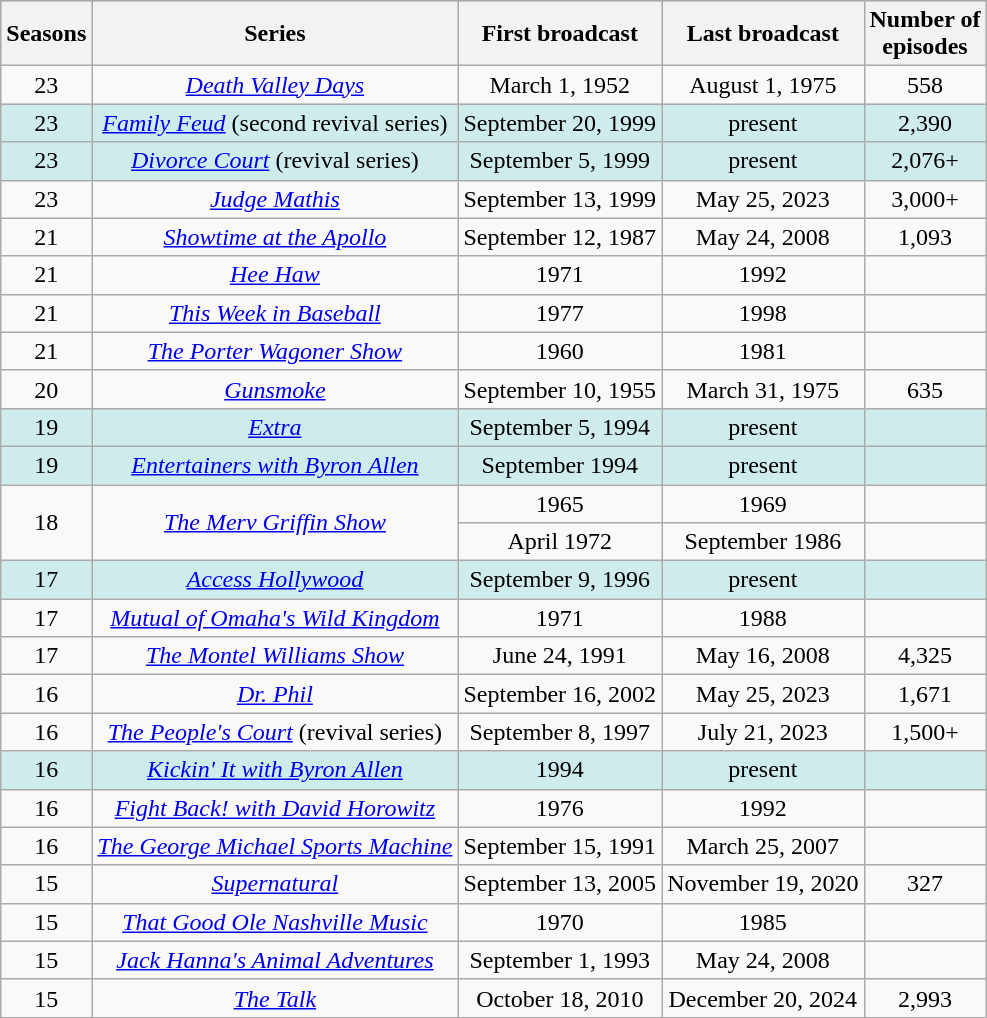<table class="wikitable sortable" style="text-align:center;">
<tr bgcolor="#CCCCCC">
<th>Seasons</th>
<th>Series</th>
<th>First broadcast</th>
<th>Last broadcast</th>
<th>Number of<br>episodes</th>
</tr>
<tr>
<td>23</td>
<td><em><a href='#'>Death Valley Days</a></em></td>
<td>March 1, 1952</td>
<td>August 1, 1975</td>
<td>558</td>
</tr>
<tr bgcolor=#CFECEC>
<td>23</td>
<td><em><a href='#'>Family Feud</a></em> (second revival series)</td>
<td>September 20, 1999</td>
<td>present</td>
<td>2,390</td>
</tr>
<tr bgcolor=#CFECEC>
<td>23</td>
<td><em><a href='#'>Divorce Court</a></em> (revival series)</td>
<td>September 5, 1999</td>
<td>present</td>
<td>2,076+</td>
</tr>
<tr>
<td>23</td>
<td><em><a href='#'>Judge Mathis</a></em></td>
<td>September 13, 1999</td>
<td>May 25, 2023</td>
<td>3,000+</td>
</tr>
<tr>
<td>21</td>
<td><em><a href='#'>Showtime at the Apollo</a></em></td>
<td>September 12, 1987</td>
<td>May 24, 2008</td>
<td>1,093</td>
</tr>
<tr>
<td>21</td>
<td><em><a href='#'>Hee Haw</a></em></td>
<td>1971</td>
<td>1992</td>
<td></td>
</tr>
<tr>
<td>21</td>
<td><em><a href='#'>This Week in Baseball</a></em></td>
<td>1977</td>
<td>1998</td>
<td></td>
</tr>
<tr>
<td>21</td>
<td><em><a href='#'>The Porter Wagoner Show</a></em></td>
<td>1960</td>
<td>1981</td>
<td></td>
</tr>
<tr>
<td>20</td>
<td><em><a href='#'>Gunsmoke</a></em></td>
<td>September 10, 1955</td>
<td>March 31, 1975</td>
<td>635</td>
</tr>
<tr bgcolor=#CFECEC>
<td>19</td>
<td><em><a href='#'>Extra</a></em></td>
<td>September 5, 1994</td>
<td>present</td>
<td></td>
</tr>
<tr bgcolor=#CFECEC>
<td>19</td>
<td><em><a href='#'>Entertainers with Byron Allen</a></em></td>
<td>September 1994</td>
<td>present</td>
<td></td>
</tr>
<tr>
<td rowspan=2>18</td>
<td rowspan=2><em><a href='#'>The Merv Griffin Show</a></em></td>
<td>1965</td>
<td>1969</td>
<td></td>
</tr>
<tr>
<td>April 1972</td>
<td>September 1986</td>
<td></td>
</tr>
<tr bgcolor=#CFECEC>
<td>17</td>
<td><em><a href='#'>Access Hollywood</a></em></td>
<td>September 9, 1996</td>
<td>present</td>
<td></td>
</tr>
<tr>
<td>17</td>
<td><em><a href='#'>Mutual of Omaha's Wild Kingdom</a></em></td>
<td>1971</td>
<td>1988</td>
<td></td>
</tr>
<tr>
<td>17</td>
<td><em><a href='#'>The Montel Williams Show</a></em></td>
<td>June 24, 1991</td>
<td>May 16, 2008</td>
<td>4,325</td>
</tr>
<tr>
<td>16</td>
<td><em><a href='#'>Dr. Phil</a></em></td>
<td>September 16, 2002</td>
<td>May 25, 2023</td>
<td>1,671</td>
</tr>
<tr>
<td>16</td>
<td><em><a href='#'>The People's Court</a></em> (revival series)</td>
<td>September 8, 1997</td>
<td>July 21, 2023</td>
<td>1,500+</td>
</tr>
<tr bgcolor=#CFECEC>
<td>16</td>
<td><em><a href='#'>Kickin' It with Byron Allen</a></em></td>
<td>1994</td>
<td>present</td>
<td></td>
</tr>
<tr>
<td>16</td>
<td><em><a href='#'>Fight Back! with David Horowitz</a></em></td>
<td>1976</td>
<td>1992</td>
<td></td>
</tr>
<tr>
<td>16</td>
<td><em><a href='#'>The George Michael Sports Machine</a></em></td>
<td>September 15, 1991</td>
<td>March 25, 2007</td>
<td></td>
</tr>
<tr>
<td>15</td>
<td><em><a href='#'>Supernatural</a></em></td>
<td>September 13, 2005</td>
<td>November 19, 2020</td>
<td>327</td>
</tr>
<tr>
<td>15</td>
<td><em><a href='#'>That Good Ole Nashville Music</a></em></td>
<td>1970</td>
<td>1985</td>
<td></td>
</tr>
<tr>
<td>15</td>
<td><em><a href='#'>Jack Hanna's Animal Adventures</a></em></td>
<td>September 1, 1993</td>
<td>May 24, 2008</td>
<td></td>
</tr>
<tr>
<td>15</td>
<td><em><a href='#'>The Talk</a></em></td>
<td>October 18, 2010</td>
<td>December 20, 2024</td>
<td>2,993</td>
</tr>
<tr>
</tr>
</table>
